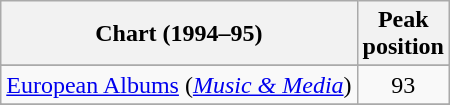<table class="wikitable sortable">
<tr>
<th>Chart (1994–95)</th>
<th>Peak<br>position</th>
</tr>
<tr>
</tr>
<tr>
<td><a href='#'>European Albums</a> (<em><a href='#'>Music & Media</a></em>)</td>
<td align="center">93</td>
</tr>
<tr>
</tr>
<tr>
</tr>
<tr>
</tr>
</table>
